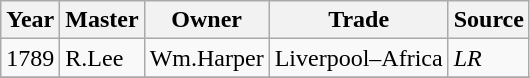<table class=" wikitable">
<tr>
<th>Year</th>
<th>Master</th>
<th>Owner</th>
<th>Trade</th>
<th>Source</th>
</tr>
<tr>
<td>1789</td>
<td>R.Lee</td>
<td>Wm.Harper</td>
<td>Liverpool–Africa</td>
<td><em>LR</em></td>
</tr>
<tr>
</tr>
</table>
